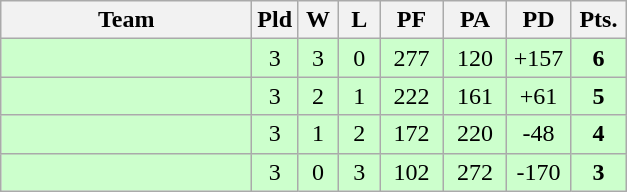<table class=wikitable style="text-align:center">
<tr>
<th width=160>Team</th>
<th width=20>Pld</th>
<th width=20>W</th>
<th width=20>L</th>
<th width=35>PF</th>
<th width=35>PA</th>
<th width=35>PD</th>
<th width=30>Pts.</th>
</tr>
<tr align="center" bgcolor="#CCFFCC">
<td align=left></td>
<td>3</td>
<td>3</td>
<td>0</td>
<td>277</td>
<td>120</td>
<td>+157</td>
<td><strong>6</strong></td>
</tr>
<tr align="center" bgcolor="#CCFFCC">
<td align=left></td>
<td>3</td>
<td>2</td>
<td>1</td>
<td>222</td>
<td>161</td>
<td>+61</td>
<td><strong>5</strong></td>
</tr>
<tr align="center" bgcolor="#CCFFCC">
<td align=left></td>
<td>3</td>
<td>1</td>
<td>2</td>
<td>172</td>
<td>220</td>
<td>-48</td>
<td><strong>4</strong></td>
</tr>
<tr align="center" bgcolor="#CCFFCC">
<td align=left></td>
<td>3</td>
<td>0</td>
<td>3</td>
<td>102</td>
<td>272</td>
<td>-170</td>
<td><strong>3</strong></td>
</tr>
</table>
